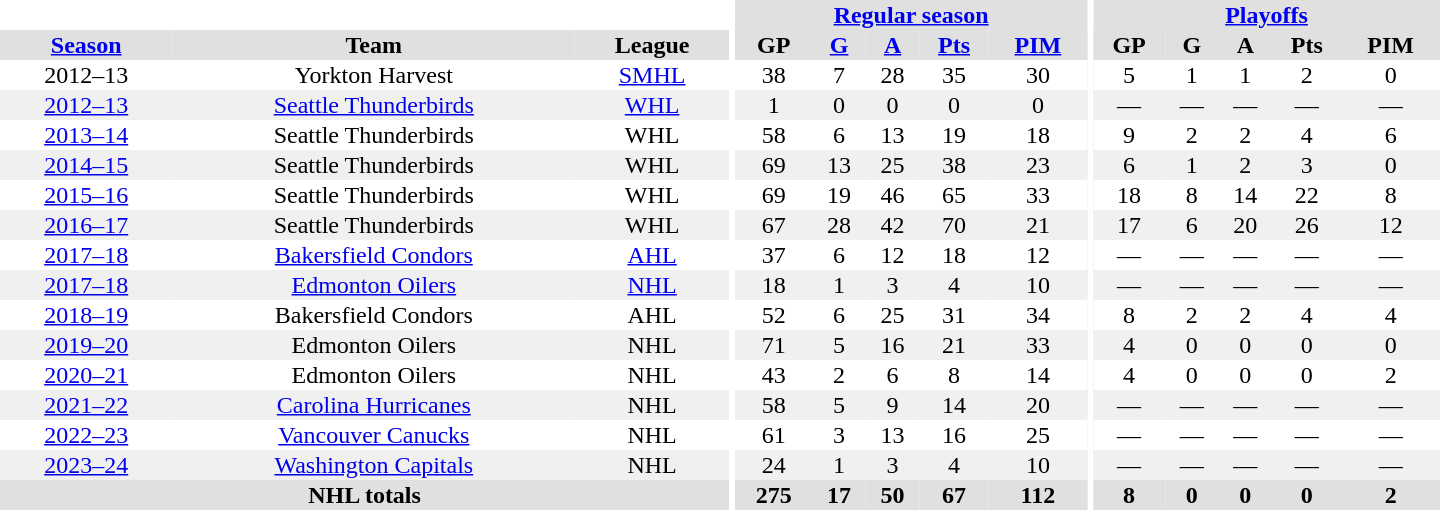<table border="0" cellpadding="1" cellspacing="0" style="text-align:center; width:60em">
<tr bgcolor="#e0e0e0">
<th colspan="3" bgcolor="#ffffff"></th>
<th rowspan="100" bgcolor="#ffffff"></th>
<th colspan="5"><a href='#'>Regular season</a></th>
<th rowspan="100" bgcolor="#ffffff"></th>
<th colspan="5"><a href='#'>Playoffs</a></th>
</tr>
<tr bgcolor="#e0e0e0">
<th><a href='#'>Season</a></th>
<th>Team</th>
<th>League</th>
<th>GP</th>
<th><a href='#'>G</a></th>
<th><a href='#'>A</a></th>
<th><a href='#'>Pts</a></th>
<th><a href='#'>PIM</a></th>
<th>GP</th>
<th>G</th>
<th>A</th>
<th>Pts</th>
<th>PIM</th>
</tr>
<tr>
<td>2012–13</td>
<td>Yorkton Harvest</td>
<td><a href='#'>SMHL</a></td>
<td>38</td>
<td>7</td>
<td>28</td>
<td>35</td>
<td>30</td>
<td>5</td>
<td>1</td>
<td>1</td>
<td>2</td>
<td>0</td>
</tr>
<tr bgcolor="#f0f0f0">
<td><a href='#'>2012–13</a></td>
<td><a href='#'>Seattle Thunderbirds</a></td>
<td><a href='#'>WHL</a></td>
<td>1</td>
<td>0</td>
<td>0</td>
<td>0</td>
<td>0</td>
<td>—</td>
<td>—</td>
<td>—</td>
<td>—</td>
<td>—</td>
</tr>
<tr>
<td><a href='#'>2013–14</a></td>
<td>Seattle Thunderbirds</td>
<td>WHL</td>
<td>58</td>
<td>6</td>
<td>13</td>
<td>19</td>
<td>18</td>
<td>9</td>
<td>2</td>
<td>2</td>
<td>4</td>
<td>6</td>
</tr>
<tr bgcolor="#f0f0f0">
<td><a href='#'>2014–15</a></td>
<td>Seattle Thunderbirds</td>
<td>WHL</td>
<td>69</td>
<td>13</td>
<td>25</td>
<td>38</td>
<td>23</td>
<td>6</td>
<td>1</td>
<td>2</td>
<td>3</td>
<td>0</td>
</tr>
<tr>
<td><a href='#'>2015–16</a></td>
<td>Seattle Thunderbirds</td>
<td>WHL</td>
<td>69</td>
<td>19</td>
<td>46</td>
<td>65</td>
<td>33</td>
<td>18</td>
<td>8</td>
<td>14</td>
<td>22</td>
<td>8</td>
</tr>
<tr bgcolor="#f0f0f0">
<td><a href='#'>2016–17</a></td>
<td>Seattle Thunderbirds</td>
<td>WHL</td>
<td>67</td>
<td>28</td>
<td>42</td>
<td>70</td>
<td>21</td>
<td>17</td>
<td>6</td>
<td>20</td>
<td>26</td>
<td>12</td>
</tr>
<tr>
<td><a href='#'>2017–18</a></td>
<td><a href='#'>Bakersfield Condors</a></td>
<td><a href='#'>AHL</a></td>
<td>37</td>
<td>6</td>
<td>12</td>
<td>18</td>
<td>12</td>
<td>—</td>
<td>—</td>
<td>—</td>
<td>—</td>
<td>—</td>
</tr>
<tr bgcolor="#f0f0f0">
<td><a href='#'>2017–18</a></td>
<td><a href='#'>Edmonton Oilers</a></td>
<td><a href='#'>NHL</a></td>
<td>18</td>
<td>1</td>
<td>3</td>
<td>4</td>
<td>10</td>
<td>—</td>
<td>—</td>
<td>—</td>
<td>—</td>
<td>—</td>
</tr>
<tr>
<td><a href='#'>2018–19</a></td>
<td>Bakersfield Condors</td>
<td>AHL</td>
<td>52</td>
<td>6</td>
<td>25</td>
<td>31</td>
<td>34</td>
<td>8</td>
<td>2</td>
<td>2</td>
<td>4</td>
<td>4</td>
</tr>
<tr bgcolor="#f0f0f0">
<td><a href='#'>2019–20</a></td>
<td>Edmonton Oilers</td>
<td>NHL</td>
<td>71</td>
<td>5</td>
<td>16</td>
<td>21</td>
<td>33</td>
<td>4</td>
<td>0</td>
<td>0</td>
<td>0</td>
<td>0</td>
</tr>
<tr>
<td><a href='#'>2020–21</a></td>
<td>Edmonton Oilers</td>
<td>NHL</td>
<td>43</td>
<td>2</td>
<td>6</td>
<td>8</td>
<td>14</td>
<td>4</td>
<td>0</td>
<td>0</td>
<td>0</td>
<td>2</td>
</tr>
<tr bgcolor="#f0f0f0">
<td><a href='#'>2021–22</a></td>
<td><a href='#'>Carolina Hurricanes</a></td>
<td>NHL</td>
<td>58</td>
<td>5</td>
<td>9</td>
<td>14</td>
<td>20</td>
<td>—</td>
<td>—</td>
<td>—</td>
<td>—</td>
<td>—</td>
</tr>
<tr>
<td><a href='#'>2022–23</a></td>
<td><a href='#'>Vancouver Canucks</a></td>
<td>NHL</td>
<td>61</td>
<td>3</td>
<td>13</td>
<td>16</td>
<td>25</td>
<td>—</td>
<td>—</td>
<td>—</td>
<td>—</td>
<td>—</td>
</tr>
<tr bgcolor="#f0f0f0">
<td><a href='#'>2023–24</a></td>
<td><a href='#'>Washington Capitals</a></td>
<td>NHL</td>
<td>24</td>
<td>1</td>
<td>3</td>
<td>4</td>
<td>10</td>
<td>—</td>
<td>—</td>
<td>—</td>
<td>—</td>
<td>—</td>
</tr>
<tr bgcolor="#e0e0e0">
<th colspan="3">NHL totals</th>
<th>275</th>
<th>17</th>
<th>50</th>
<th>67</th>
<th>112</th>
<th>8</th>
<th>0</th>
<th>0</th>
<th>0</th>
<th>2</th>
</tr>
</table>
